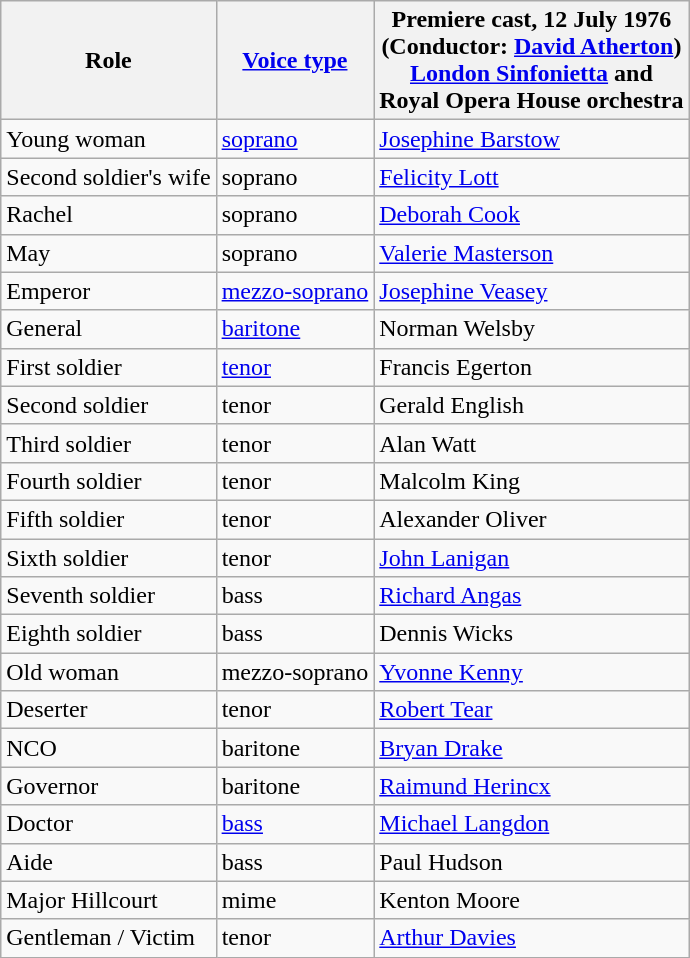<table class="wikitable">
<tr>
<th>Role</th>
<th><a href='#'>Voice type</a></th>
<th>Premiere cast, 12 July 1976<br>(Conductor: <a href='#'>David Atherton</a>)<br><a href='#'>London Sinfonietta</a> and<br>Royal Opera House orchestra</th>
</tr>
<tr>
<td>Young woman</td>
<td><a href='#'>soprano</a></td>
<td><a href='#'>Josephine Barstow</a></td>
</tr>
<tr>
<td>Second soldier's wife</td>
<td>soprano</td>
<td><a href='#'>Felicity Lott</a></td>
</tr>
<tr>
<td>Rachel</td>
<td>soprano</td>
<td><a href='#'>Deborah Cook</a></td>
</tr>
<tr>
<td>May</td>
<td>soprano</td>
<td><a href='#'>Valerie Masterson</a></td>
</tr>
<tr>
<td>Emperor</td>
<td><a href='#'>mezzo-soprano</a></td>
<td><a href='#'>Josephine Veasey</a></td>
</tr>
<tr>
<td>General</td>
<td><a href='#'>baritone</a></td>
<td>Norman Welsby</td>
</tr>
<tr>
<td>First soldier</td>
<td><a href='#'>tenor</a></td>
<td>Francis Egerton</td>
</tr>
<tr>
<td>Second soldier</td>
<td>tenor</td>
<td>Gerald English</td>
</tr>
<tr>
<td>Third soldier</td>
<td>tenor</td>
<td>Alan Watt</td>
</tr>
<tr>
<td>Fourth soldier</td>
<td>tenor</td>
<td>Malcolm King</td>
</tr>
<tr>
<td>Fifth soldier</td>
<td>tenor</td>
<td>Alexander Oliver</td>
</tr>
<tr>
<td>Sixth soldier</td>
<td>tenor</td>
<td><a href='#'>John Lanigan</a></td>
</tr>
<tr>
<td>Seventh soldier</td>
<td>bass</td>
<td><a href='#'>Richard Angas</a></td>
</tr>
<tr>
<td>Eighth soldier</td>
<td>bass</td>
<td>Dennis Wicks</td>
</tr>
<tr>
<td>Old woman</td>
<td>mezzo-soprano</td>
<td><a href='#'>Yvonne Kenny</a></td>
</tr>
<tr>
<td>Deserter</td>
<td>tenor</td>
<td><a href='#'>Robert Tear</a></td>
</tr>
<tr>
<td>NCO</td>
<td>baritone</td>
<td><a href='#'>Bryan Drake</a></td>
</tr>
<tr>
<td>Governor</td>
<td>baritone</td>
<td><a href='#'>Raimund Herincx</a></td>
</tr>
<tr>
<td>Doctor</td>
<td><a href='#'>bass</a></td>
<td><a href='#'>Michael Langdon</a></td>
</tr>
<tr>
<td>Aide</td>
<td>bass</td>
<td>Paul Hudson</td>
</tr>
<tr>
<td>Major Hillcourt</td>
<td>mime</td>
<td>Kenton Moore</td>
</tr>
<tr>
<td>Gentleman / Victim</td>
<td>tenor</td>
<td><a href='#'>Arthur Davies</a></td>
</tr>
</table>
